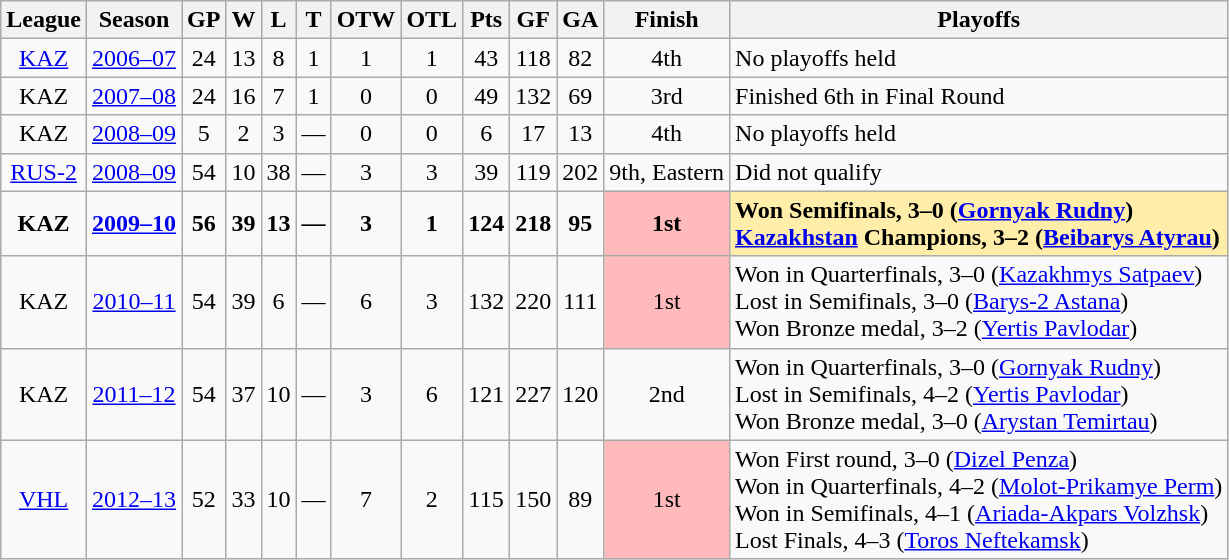<table class="wikitable">
<tr>
<th>League</th>
<th>Season</th>
<th>GP</th>
<th>W</th>
<th>L</th>
<th>T</th>
<th>OTW</th>
<th>OTL</th>
<th>Pts</th>
<th>GF</th>
<th>GA</th>
<th>Finish</th>
<th>Playoffs</th>
</tr>
<tr align="center">
<td><a href='#'>KAZ</a></td>
<td><a href='#'>2006–07</a></td>
<td>24</td>
<td>13</td>
<td>8</td>
<td>1</td>
<td>1</td>
<td>1</td>
<td>43</td>
<td>118</td>
<td>82</td>
<td>4th</td>
<td align="left">No playoffs held</td>
</tr>
<tr align="center">
<td>KAZ</td>
<td><a href='#'>2007–08</a></td>
<td>24</td>
<td>16</td>
<td>7</td>
<td>1</td>
<td>0</td>
<td>0</td>
<td>49</td>
<td>132</td>
<td>69</td>
<td>3rd</td>
<td align="left">Finished 6th in Final Round</td>
</tr>
<tr align="center">
<td>KAZ</td>
<td><a href='#'>2008–09</a></td>
<td>5</td>
<td>2</td>
<td>3</td>
<td>—</td>
<td>0</td>
<td>0</td>
<td>6</td>
<td>17</td>
<td>13</td>
<td>4th</td>
<td align="left">No playoffs held</td>
</tr>
<tr align="center">
<td><a href='#'>RUS-2</a></td>
<td><a href='#'>2008–09</a></td>
<td>54</td>
<td>10</td>
<td>38</td>
<td>—</td>
<td>3</td>
<td>3</td>
<td>39</td>
<td>119</td>
<td>202</td>
<td>9th, Eastern</td>
<td align="left">Did not qualify</td>
</tr>
<tr align="center" style="font-weight:bold">
<td>KAZ</td>
<td><a href='#'>2009–10</a></td>
<td>56</td>
<td>39</td>
<td>13</td>
<td>—</td>
<td>3</td>
<td>1</td>
<td>124</td>
<td>218</td>
<td>95</td>
<td style="background: #ffbbbb;">1st</td>
<td style="background: #ffeeaa;" align="left">Won Semifinals, 3–0 (<a href='#'>Gornyak Rudny</a>) <br> <a href='#'>Kazakhstan</a> Champions, 3–2 (<a href='#'>Beibarys Atyrau</a>)</td>
</tr>
<tr align="center">
<td>KAZ</td>
<td><a href='#'>2010–11</a></td>
<td>54</td>
<td>39</td>
<td>6</td>
<td>—</td>
<td>6</td>
<td>3</td>
<td>132</td>
<td>220</td>
<td>111</td>
<td style="background: #ffbbbb;">1st</td>
<td align="left">Won in Quarterfinals, 3–0 (<a href='#'>Kazakhmys Satpaev</a>) <br> Lost in Semifinals, 3–0 (<a href='#'>Barys-2 Astana</a>) <br> Won Bronze medal, 3–2 (<a href='#'>Yertis Pavlodar</a>)</td>
</tr>
<tr align="center">
<td>KAZ</td>
<td><a href='#'>2011–12</a></td>
<td>54</td>
<td>37</td>
<td>10</td>
<td>—</td>
<td>3</td>
<td>6</td>
<td>121</td>
<td>227</td>
<td>120</td>
<td>2nd</td>
<td align="left">Won in Quarterfinals, 3–0 (<a href='#'>Gornyak Rudny</a>) <br> Lost in Semifinals, 4–2 (<a href='#'>Yertis Pavlodar</a>) <br> Won Bronze medal, 3–0 (<a href='#'>Arystan Temirtau</a>)</td>
</tr>
<tr align="center">
<td><a href='#'>VHL</a></td>
<td><a href='#'>2012–13</a></td>
<td>52</td>
<td>33</td>
<td>10</td>
<td>—</td>
<td>7</td>
<td>2</td>
<td>115</td>
<td>150</td>
<td>89</td>
<td style="background: #ffbbbb;">1st</td>
<td align="left">Won First round, 3–0 (<a href='#'>Dizel Penza</a>) <br> Won in Quarterfinals, 4–2 (<a href='#'>Molot-Prikamye Perm</a>) <br> Won in Semifinals, 4–1 (<a href='#'>Ariada-Akpars Volzhsk</a>) <br> Lost Finals, 4–3 (<a href='#'>Toros Neftekamsk</a>)</td>
</tr>
</table>
